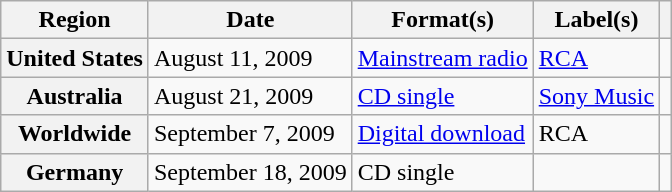<table class="wikitable plainrowheaders">
<tr>
<th scope="col">Region</th>
<th scope="col">Date</th>
<th scope="col">Format(s)</th>
<th scope="col">Label(s)</th>
<th scope="col"></th>
</tr>
<tr>
<th scope="row">United States</th>
<td>August 11, 2009</td>
<td><a href='#'>Mainstream radio</a></td>
<td><a href='#'>RCA</a></td>
<td style="text-align:center;"></td>
</tr>
<tr>
<th scope="row">Australia</th>
<td>August 21, 2009</td>
<td><a href='#'>CD single</a></td>
<td><a href='#'>Sony Music</a></td>
</tr>
<tr>
<th scope="row">Worldwide</th>
<td>September 7, 2009</td>
<td><a href='#'>Digital download</a></td>
<td>RCA</td>
<td style="text-align:center;"></td>
</tr>
<tr>
<th scope="row">Germany</th>
<td>September 18, 2009</td>
<td>CD single</td>
<td></td>
<td style="text-align:center;"></td>
</tr>
</table>
